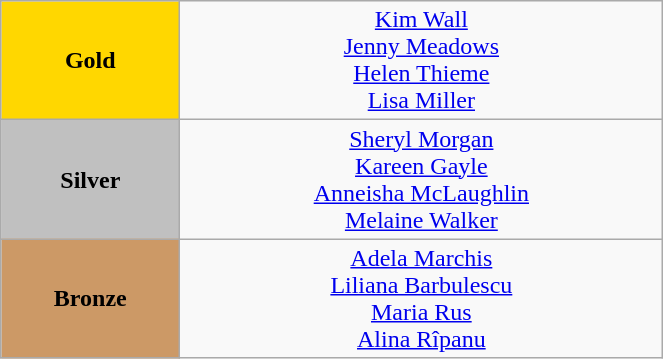<table class="wikitable" style="text-align:center; " width="35%">
<tr>
<td bgcolor="gold"><strong>Gold</strong></td>
<td><a href='#'>Kim Wall</a><br><a href='#'>Jenny Meadows</a><br><a href='#'>Helen Thieme</a><br><a href='#'>Lisa Miller</a><br>  <small><em></em></small></td>
</tr>
<tr>
<td bgcolor="silver"><strong>Silver</strong></td>
<td><a href='#'>Sheryl Morgan</a><br><a href='#'>Kareen Gayle</a><br><a href='#'>Anneisha McLaughlin</a><br><a href='#'>Melaine Walker</a><br>  <small><em></em></small></td>
</tr>
<tr>
<td bgcolor="CC9966"><strong>Bronze</strong></td>
<td><a href='#'>Adela Marchis</a><br><a href='#'>Liliana Barbulescu</a><br><a href='#'>Maria Rus</a><br><a href='#'>Alina Rîpanu</a><br>  <small><em></em></small></td>
</tr>
</table>
